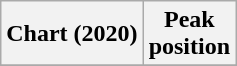<table class="wikitable sortable plainrowheaders" style="text-align:center">
<tr>
<th scope="col">Chart (2020)</th>
<th scope="col">Peak<br> position</th>
</tr>
<tr>
</tr>
</table>
